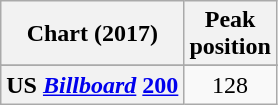<table class="wikitable sortable plainrowheaders" style="text-align:center">
<tr>
<th scope="col">Chart (2017)</th>
<th scope="col">Peak<br> position</th>
</tr>
<tr>
</tr>
<tr>
<th scope="row">US <em><a href='#'>Billboard</a></em> <a href='#'>200</a></th>
<td align=center>128</td>
</tr>
</table>
